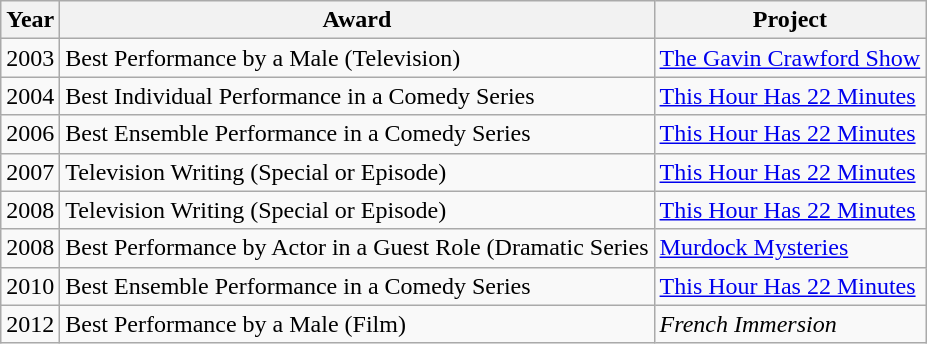<table class="wikitable">
<tr>
<th>Year</th>
<th>Award</th>
<th>Project</th>
</tr>
<tr>
<td>2003</td>
<td>Best Performance by a Male (Television)</td>
<td><a href='#'>The Gavin Crawford Show</a></td>
</tr>
<tr>
<td>2004</td>
<td>Best Individual Performance in a Comedy Series</td>
<td><a href='#'>This Hour Has 22 Minutes</a></td>
</tr>
<tr>
<td>2006</td>
<td>Best Ensemble Performance in a Comedy Series</td>
<td><a href='#'>This Hour Has 22 Minutes</a></td>
</tr>
<tr>
<td>2007</td>
<td>Television Writing (Special or Episode)</td>
<td><a href='#'>This Hour Has 22 Minutes</a></td>
</tr>
<tr>
<td>2008</td>
<td>Television Writing (Special or Episode)</td>
<td><a href='#'>This Hour Has 22 Minutes</a></td>
</tr>
<tr>
<td>2008</td>
<td>Best Performance by Actor in a Guest Role (Dramatic Series</td>
<td><a href='#'>Murdock Mysteries</a></td>
</tr>
<tr>
<td>2010</td>
<td>Best Ensemble Performance in a Comedy Series</td>
<td><a href='#'>This Hour Has 22 Minutes</a></td>
</tr>
<tr>
<td>2012</td>
<td>Best Performance by a Male (Film)</td>
<td><em>French Immersion</em></td>
</tr>
</table>
